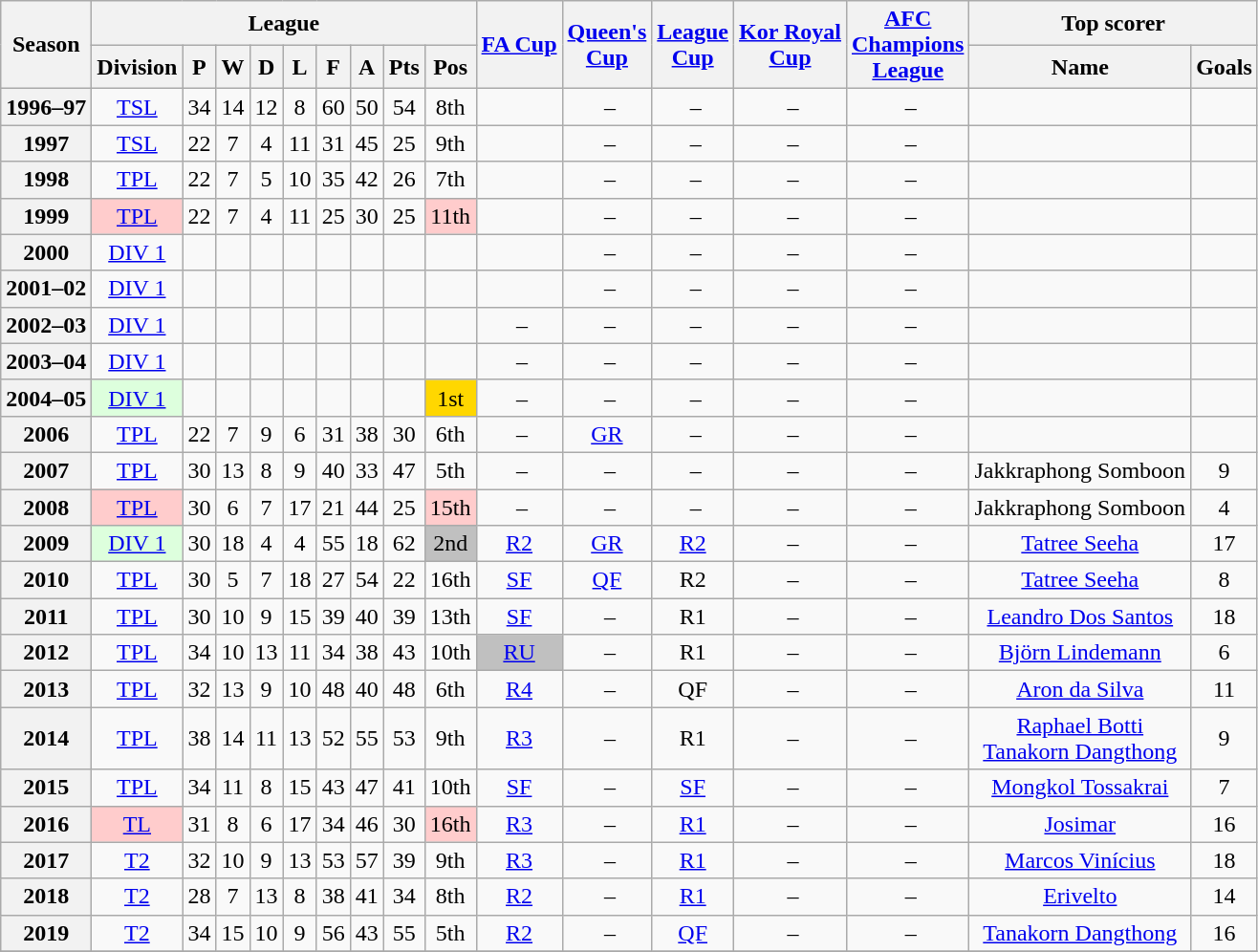<table class="wikitable" style="text-align: center">
<tr>
<th rowspan=2>Season</th>
<th colspan=9>League</th>
<th rowspan=2><a href='#'>FA Cup</a></th>
<th rowspan=2><a href='#'>Queen's<br>Cup</a></th>
<th rowspan=2><a href='#'>League<br>Cup</a></th>
<th rowspan=2><a href='#'>Kor Royal<br>Cup</a></th>
<th rowspan=2><a href='#'>AFC<br> Champions<br> League</a></th>
<th colspan=2>Top scorer</th>
</tr>
<tr>
<th>Division</th>
<th>P</th>
<th>W</th>
<th>D</th>
<th>L</th>
<th>F</th>
<th>A</th>
<th>Pts</th>
<th>Pos</th>
<th>Name</th>
<th>Goals</th>
</tr>
<tr>
<th>1996–97</th>
<td><a href='#'>TSL</a></td>
<td>34</td>
<td>14</td>
<td>12</td>
<td>8</td>
<td>60</td>
<td>50</td>
<td>54</td>
<td>8th</td>
<td></td>
<td> –</td>
<td> –</td>
<td> –</td>
<td> –</td>
<td></td>
<td></td>
</tr>
<tr>
<th>1997</th>
<td><a href='#'>TSL</a></td>
<td>22</td>
<td>7</td>
<td>4</td>
<td>11</td>
<td>31</td>
<td>45</td>
<td>25</td>
<td>9th</td>
<td></td>
<td> –</td>
<td> –</td>
<td> –</td>
<td> –</td>
<td></td>
<td></td>
</tr>
<tr>
<th>1998</th>
<td><a href='#'>TPL</a></td>
<td>22</td>
<td>7</td>
<td>5</td>
<td>10</td>
<td>35</td>
<td>42</td>
<td>26</td>
<td>7th</td>
<td></td>
<td> –</td>
<td> –</td>
<td> –</td>
<td> –</td>
<td></td>
<td></td>
</tr>
<tr>
<th>1999</th>
<td bgcolor="#FFCCCC"><a href='#'>TPL</a></td>
<td>22</td>
<td>7</td>
<td>4</td>
<td>11</td>
<td>25</td>
<td>30</td>
<td>25</td>
<td bgcolor="#FFCCCC">11th</td>
<td></td>
<td> –</td>
<td> –</td>
<td> –</td>
<td> –</td>
<td></td>
<td></td>
</tr>
<tr>
<th>2000</th>
<td><a href='#'>DIV 1</a></td>
<td></td>
<td></td>
<td></td>
<td></td>
<td></td>
<td></td>
<td></td>
<td></td>
<td></td>
<td> –</td>
<td> –</td>
<td> –</td>
<td> –</td>
<td></td>
<td></td>
</tr>
<tr>
<th>2001–02</th>
<td><a href='#'>DIV 1</a></td>
<td></td>
<td></td>
<td></td>
<td></td>
<td></td>
<td></td>
<td></td>
<td></td>
<td></td>
<td> –</td>
<td> –</td>
<td> –</td>
<td> –</td>
<td></td>
<td></td>
</tr>
<tr>
<th>2002–03</th>
<td><a href='#'>DIV 1</a></td>
<td></td>
<td></td>
<td></td>
<td></td>
<td></td>
<td></td>
<td></td>
<td></td>
<td> –</td>
<td> –</td>
<td> –</td>
<td> –</td>
<td> –</td>
<td></td>
<td></td>
</tr>
<tr>
<th>2003–04</th>
<td><a href='#'>DIV 1</a></td>
<td></td>
<td></td>
<td></td>
<td></td>
<td></td>
<td></td>
<td></td>
<td></td>
<td> –</td>
<td> –</td>
<td> –</td>
<td> –</td>
<td> –</td>
<td></td>
<td></td>
</tr>
<tr>
<th>2004–05</th>
<td bgcolor="#DDFFDD"><a href='#'>DIV 1</a></td>
<td></td>
<td></td>
<td></td>
<td></td>
<td></td>
<td></td>
<td></td>
<td bgcolor=gold>1st</td>
<td> –</td>
<td> –</td>
<td> –</td>
<td> –</td>
<td> –</td>
<td></td>
<td></td>
</tr>
<tr>
<th>2006</th>
<td><a href='#'>TPL</a></td>
<td>22</td>
<td>7</td>
<td>9</td>
<td>6</td>
<td>31</td>
<td>38</td>
<td>30</td>
<td>6th</td>
<td> –</td>
<td><a href='#'>GR</a></td>
<td> –</td>
<td> –</td>
<td> –</td>
<td></td>
<td></td>
</tr>
<tr>
<th>2007</th>
<td><a href='#'>TPL</a></td>
<td>30</td>
<td>13</td>
<td>8</td>
<td>9</td>
<td>40</td>
<td>33</td>
<td>47</td>
<td>5th</td>
<td> –</td>
<td> –</td>
<td> –</td>
<td> –</td>
<td> –</td>
<td>Jakkraphong Somboon</td>
<td>9</td>
</tr>
<tr>
<th>2008</th>
<td bgcolor="#FFCCCC"><a href='#'>TPL</a></td>
<td>30</td>
<td>6</td>
<td>7</td>
<td>17</td>
<td>21</td>
<td>44</td>
<td>25</td>
<td bgcolor="#FFCCCC">15th</td>
<td> –</td>
<td> –</td>
<td> –</td>
<td> –</td>
<td> –</td>
<td>Jakkraphong Somboon</td>
<td>4</td>
</tr>
<tr>
<th>2009</th>
<td bgcolor="#DDFFDD"><a href='#'>DIV 1</a></td>
<td>30</td>
<td>18</td>
<td>4</td>
<td>4</td>
<td>55</td>
<td>18</td>
<td>62</td>
<td bgcolor=silver>2nd</td>
<td><a href='#'>R2</a></td>
<td><a href='#'>GR</a></td>
<td><a href='#'>R2</a></td>
<td> –</td>
<td> –</td>
<td><a href='#'>Tatree Seeha</a></td>
<td>17</td>
</tr>
<tr>
<th>2010</th>
<td><a href='#'>TPL</a></td>
<td>30</td>
<td>5</td>
<td>7</td>
<td>18</td>
<td>27</td>
<td>54</td>
<td>22</td>
<td>16th</td>
<td><a href='#'>SF</a></td>
<td><a href='#'>QF</a></td>
<td>R2</td>
<td> –</td>
<td> –</td>
<td><a href='#'>Tatree Seeha</a></td>
<td>8</td>
</tr>
<tr>
<th>2011</th>
<td><a href='#'>TPL</a></td>
<td>30</td>
<td>10</td>
<td>9</td>
<td>15</td>
<td>39</td>
<td>40</td>
<td>39</td>
<td>13th</td>
<td><a href='#'>SF</a></td>
<td> –</td>
<td>R1</td>
<td> –</td>
<td> –</td>
<td><a href='#'>Leandro Dos Santos</a></td>
<td>18</td>
</tr>
<tr>
<th>2012</th>
<td><a href='#'>TPL</a></td>
<td>34</td>
<td>10</td>
<td>13</td>
<td>11</td>
<td>34</td>
<td>38</td>
<td>43</td>
<td>10th</td>
<td style="background:silver;"><a href='#'>RU</a></td>
<td> –</td>
<td>R1</td>
<td> –</td>
<td> –</td>
<td><a href='#'>Björn Lindemann</a></td>
<td>6</td>
</tr>
<tr>
<th>2013</th>
<td><a href='#'>TPL</a></td>
<td>32</td>
<td>13</td>
<td>9</td>
<td>10</td>
<td>48</td>
<td>40</td>
<td>48</td>
<td>6th</td>
<td><a href='#'>R4</a></td>
<td> –</td>
<td>QF</td>
<td> –</td>
<td> –</td>
<td><a href='#'>Aron da Silva</a></td>
<td>11</td>
</tr>
<tr>
<th>2014</th>
<td><a href='#'>TPL</a></td>
<td>38</td>
<td>14</td>
<td>11</td>
<td>13</td>
<td>52</td>
<td>55</td>
<td>53</td>
<td>9th</td>
<td><a href='#'>R3</a></td>
<td> –</td>
<td>R1</td>
<td> –</td>
<td> –</td>
<td><a href='#'>Raphael Botti</a><br><a href='#'>Tanakorn Dangthong</a></td>
<td>9</td>
</tr>
<tr>
<th>2015</th>
<td><a href='#'>TPL</a></td>
<td>34</td>
<td>11</td>
<td>8</td>
<td>15</td>
<td>43</td>
<td>47</td>
<td>41</td>
<td>10th</td>
<td><a href='#'>SF</a></td>
<td> –</td>
<td><a href='#'>SF</a></td>
<td> –</td>
<td> –</td>
<td><a href='#'>Mongkol Tossakrai</a></td>
<td>7</td>
</tr>
<tr>
<th>2016</th>
<td bgcolor="#FFCCCC"><a href='#'>TL</a></td>
<td>31</td>
<td>8</td>
<td>6</td>
<td>17</td>
<td>34</td>
<td>46</td>
<td>30</td>
<td bgcolor="#FFCCCC">16th</td>
<td><a href='#'>R3</a></td>
<td> –</td>
<td><a href='#'>R1</a></td>
<td> –</td>
<td> –</td>
<td><a href='#'>Josimar</a></td>
<td>16</td>
</tr>
<tr>
<th>2017</th>
<td><a href='#'>T2</a></td>
<td>32</td>
<td>10</td>
<td>9</td>
<td>13</td>
<td>53</td>
<td>57</td>
<td>39</td>
<td>9th</td>
<td><a href='#'>R3</a></td>
<td> –</td>
<td><a href='#'>R1</a></td>
<td> –</td>
<td> –</td>
<td><a href='#'>Marcos Vinícius</a></td>
<td>18</td>
</tr>
<tr>
<th>2018</th>
<td><a href='#'>T2</a></td>
<td>28</td>
<td>7</td>
<td>13</td>
<td>8</td>
<td>38</td>
<td>41</td>
<td>34</td>
<td>8th</td>
<td><a href='#'>R2</a></td>
<td> –</td>
<td><a href='#'>R1</a></td>
<td> –</td>
<td> –</td>
<td><a href='#'>Erivelto</a></td>
<td>14</td>
</tr>
<tr>
<th>2019</th>
<td><a href='#'>T2</a></td>
<td>34</td>
<td>15</td>
<td>10</td>
<td>9</td>
<td>56</td>
<td>43</td>
<td>55</td>
<td>5th</td>
<td><a href='#'>R2</a></td>
<td> –</td>
<td><a href='#'>QF</a></td>
<td> –</td>
<td> –</td>
<td><a href='#'>Tanakorn Dangthong</a></td>
<td>16</td>
</tr>
<tr>
</tr>
</table>
